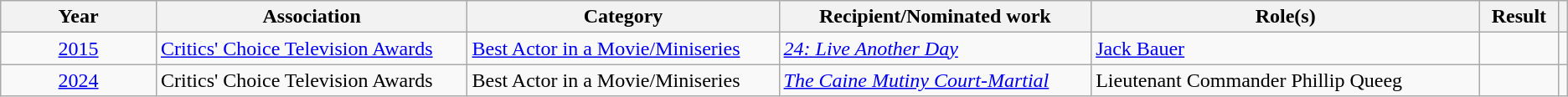<table class=wikitable>
<tr>
<th scope="col" width="10%">Year</th>
<th scope="col" width="20%">Association</th>
<th scope="col" width="20%">Category</th>
<th scope="col" width="20%">Recipient/Nominated work</th>
<th scope="col" width="25%">Role(s)</th>
<th scope="col" width="10%">Result</th>
<th scope="col" width="5%"></th>
</tr>
<tr>
<td scope="row" style="text-align:center"><a href='#'>2015</a></td>
<td><a href='#'>Critics' Choice Television Awards</a></td>
<td><a href='#'>Best Actor in a Movie/Miniseries</a></td>
<td><em><a href='#'>24: Live Another Day</a></em></td>
<td><a href='#'>Jack Bauer</a></td>
<td></td>
<td style="text-align:center;"></td>
</tr>
<tr>
<td scope="row" style="text-align:center"><a href='#'>2024</a></td>
<td>Critics' Choice Television Awards</td>
<td>Best Actor in a Movie/Miniseries</td>
<td><em><a href='#'>The Caine Mutiny Court-Martial</a></em></td>
<td>Lieutenant Commander Phillip Queeg</td>
<td></td>
<td style="text-align:center;"></td>
</tr>
</table>
